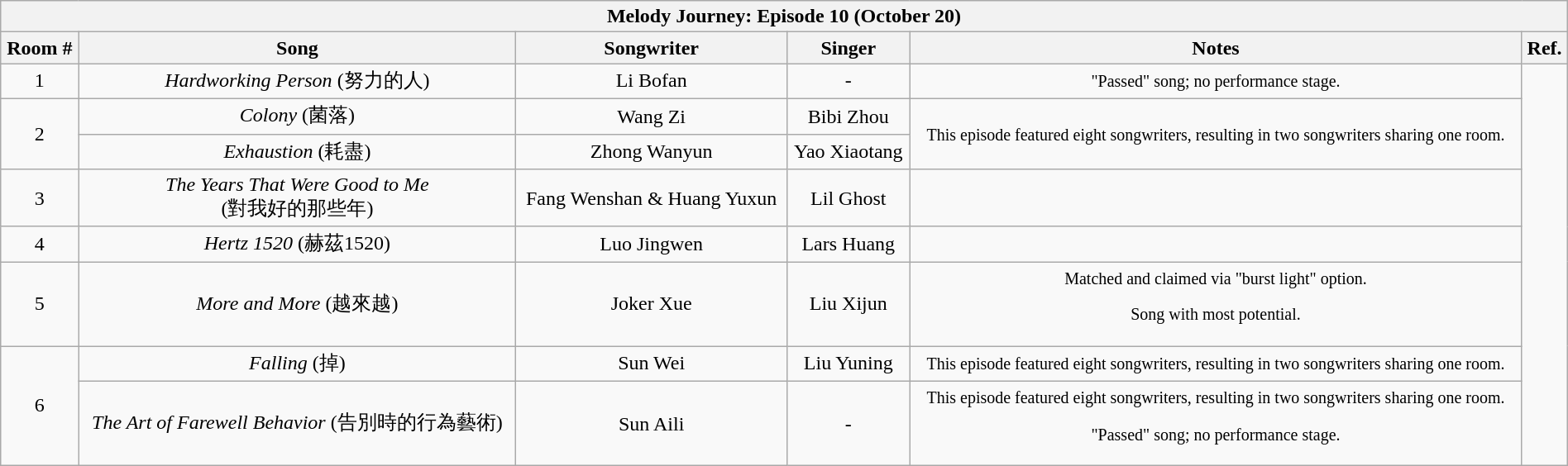<table class="wikitable" width="100%" style="text-align:center;">
<tr>
<th colspan=6>Melody Journey: Episode 10 (October 20)</th>
</tr>
<tr>
<th>Room #</th>
<th>Song</th>
<th>Songwriter</th>
<th>Singer</th>
<th>Notes</th>
<th>Ref.</th>
</tr>
<tr>
<td>1</td>
<td><em>Hardworking Person</em> (努力的人)</td>
<td>Li Bofan</td>
<td>-</td>
<td><small>"Passed" song; no performance stage.</small></td>
<td rowspan=8></td>
</tr>
<tr>
<td rowspan=2>2</td>
<td><em>Colony</em> (菌落)</td>
<td>Wang Zi</td>
<td>Bibi Zhou</td>
<td rowspan=2><small>This episode featured eight songwriters, resulting in two songwriters sharing one room.</small></td>
</tr>
<tr>
<td><em>Exhaustion</em> (耗盡)</td>
<td>Zhong Wanyun</td>
<td>Yao Xiaotang</td>
</tr>
<tr>
<td>3</td>
<td><em>The Years That Were Good to Me</em> <br>(對我好的那些年)</td>
<td>Fang Wenshan & Huang Yuxun</td>
<td>Lil Ghost</td>
<td></td>
</tr>
<tr>
<td>4</td>
<td><em>Hertz 1520</em> (赫茲1520)</td>
<td>Luo Jingwen</td>
<td>Lars Huang</td>
<td></td>
</tr>
<tr>
<td>5</td>
<td><em>More and More</em> (越來越)</td>
<td>Joker Xue</td>
<td>Liu Xijun</td>
<td><small>Matched and claimed via "burst light" option. <p>Song with most potential.</p></small></td>
</tr>
<tr>
<td rowspan=2>6</td>
<td><em>Falling</em> (掉)</td>
<td>Sun Wei</td>
<td>Liu Yuning</td>
<td><small>This episode featured eight songwriters, resulting in two songwriters sharing one room.</small></td>
</tr>
<tr>
<td><em>The Art of Farewell Behavior</em> (告別時的行為藝術)</td>
<td>Sun Aili</td>
<td>-</td>
<td><small>This episode featured eight songwriters, resulting in two songwriters sharing one room.<p>"Passed" song; no performance stage.</p></small></td>
</tr>
</table>
